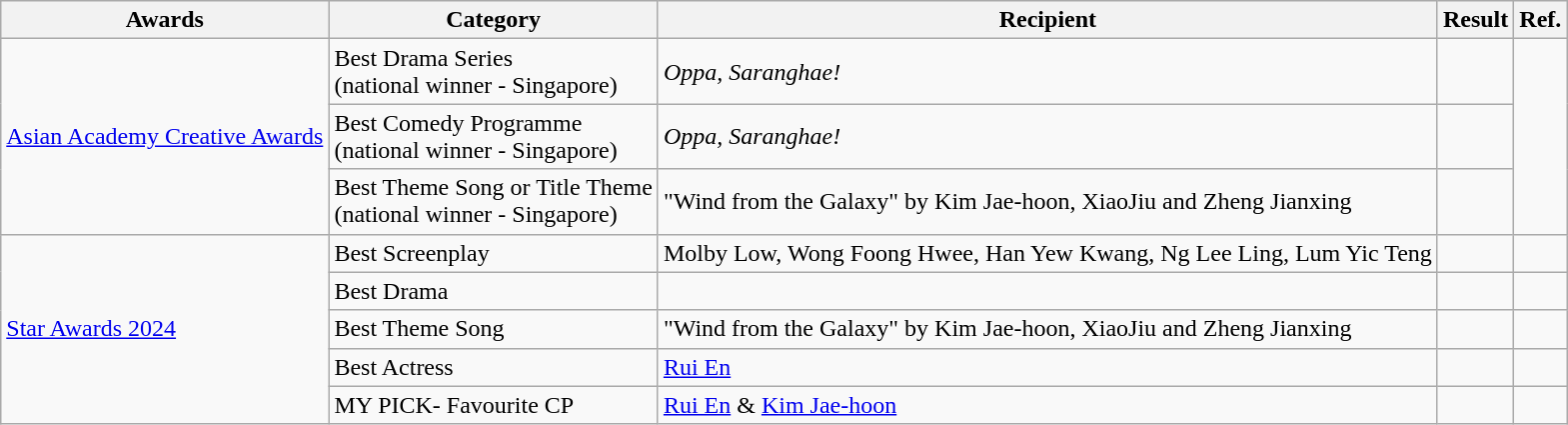<table class="wikitable">
<tr>
<th>Awards</th>
<th>Category</th>
<th>Recipient</th>
<th>Result</th>
<th>Ref.</th>
</tr>
<tr>
<td rowspan=3><a href='#'>Asian Academy Creative Awards</a></td>
<td>Best Drama Series<br>(national winner - Singapore)</td>
<td><em>Oppa, Saranghae!</em></td>
<td></td>
<td rowspan=3></td>
</tr>
<tr>
<td>Best Comedy Programme<br>(national winner - Singapore)</td>
<td><em>Oppa, Saranghae!</em></td>
<td></td>
</tr>
<tr>
<td>Best Theme Song or Title Theme<br>(national winner - Singapore)</td>
<td>"Wind from the Galaxy" by Kim Jae-hoon, XiaoJiu and Zheng Jianxing</td>
<td></td>
</tr>
<tr>
<td rowspan=5><a href='#'>Star Awards 2024</a></td>
<td>Best Screenplay</td>
<td>Molby Low, Wong Foong Hwee, Han Yew Kwang, Ng Lee Ling, Lum Yic Teng</td>
<td></td>
<td></td>
</tr>
<tr>
<td>Best Drama</td>
<td></td>
<td></td>
<td></td>
</tr>
<tr>
<td>Best Theme Song</td>
<td>"Wind from the Galaxy" by Kim Jae-hoon, XiaoJiu and Zheng Jianxing</td>
<td></td>
<td></td>
</tr>
<tr>
<td>Best Actress</td>
<td><a href='#'>Rui En</a></td>
<td></td>
<td></td>
</tr>
<tr>
<td>MY PICK- Favourite CP</td>
<td><a href='#'>Rui En</a> & <a href='#'>Kim Jae-hoon</a></td>
<td></td>
<td></td>
</tr>
</table>
